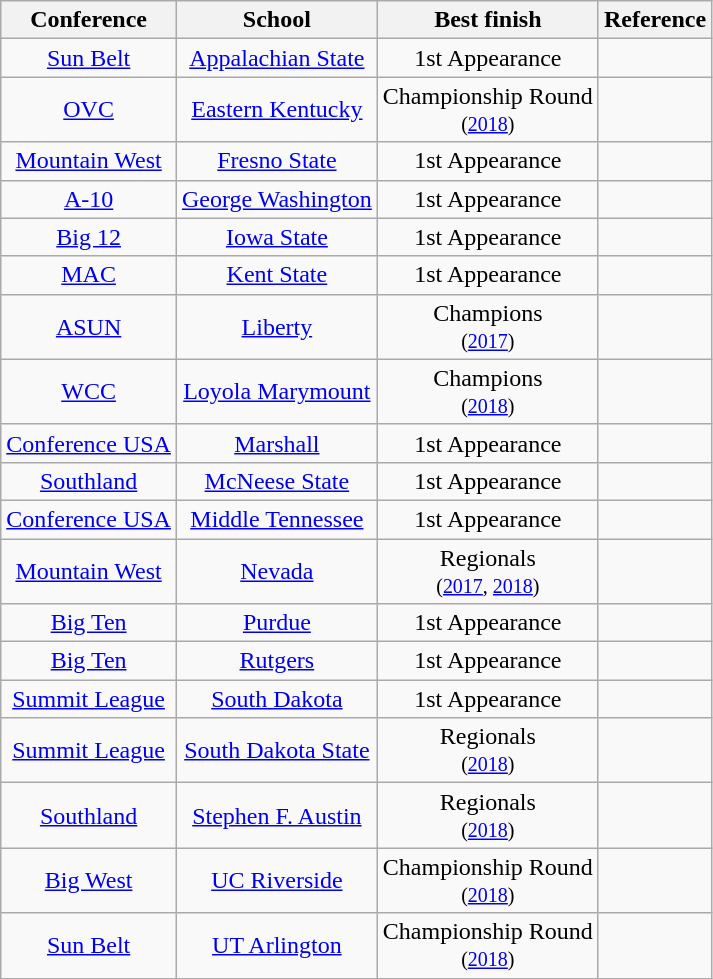<table class="wikitable">
<tr>
<th>Conference</th>
<th>School</th>
<th>Best finish</th>
<th>Reference</th>
</tr>
<tr align=center>
<td><a href='#'>Sun Belt</a></td>
<td><a href='#'>Appalachian State</a></td>
<td>1st Appearance</td>
<td></td>
</tr>
<tr align=center>
<td><a href='#'>OVC</a></td>
<td><a href='#'>Eastern Kentucky</a></td>
<td>Championship Round <br><small>(<a href='#'>2018</a>)</small></td>
<td></td>
</tr>
<tr align=center>
<td><a href='#'>Mountain West</a></td>
<td><a href='#'>Fresno State</a></td>
<td>1st Appearance</td>
<td></td>
</tr>
<tr align=center>
<td><a href='#'>A-10</a></td>
<td><a href='#'>George Washington</a></td>
<td>1st Appearance</td>
<td></td>
</tr>
<tr align=center>
<td><a href='#'>Big 12</a></td>
<td><a href='#'>Iowa State</a></td>
<td>1st Appearance</td>
<td></td>
</tr>
<tr align=center>
<td><a href='#'>MAC</a></td>
<td><a href='#'>Kent State</a></td>
<td>1st Appearance</td>
<td></td>
</tr>
<tr align=center>
<td><a href='#'>ASUN</a></td>
<td><a href='#'>Liberty</a></td>
<td>Champions <br><small>(<a href='#'>2017</a>)</small></td>
<td></td>
</tr>
<tr align=center>
<td><a href='#'>WCC</a></td>
<td><a href='#'>Loyola Marymount</a></td>
<td>Champions <br><small>(<a href='#'>2018</a>)</small></td>
<td></td>
</tr>
<tr align=center>
<td><a href='#'>Conference USA</a></td>
<td><a href='#'>Marshall</a></td>
<td>1st Appearance</td>
<td></td>
</tr>
<tr align=center>
<td><a href='#'>Southland</a></td>
<td><a href='#'>McNeese State</a></td>
<td>1st Appearance</td>
<td></td>
</tr>
<tr align=center>
<td><a href='#'>Conference USA</a></td>
<td><a href='#'>Middle Tennessee</a></td>
<td>1st Appearance</td>
<td></td>
</tr>
<tr align=center>
<td><a href='#'>Mountain West</a></td>
<td><a href='#'>Nevada</a></td>
<td>Regionals <br><small>(<a href='#'>2017</a>, <a href='#'>2018</a>)</small></td>
<td></td>
</tr>
<tr align=center>
<td><a href='#'>Big Ten</a></td>
<td><a href='#'>Purdue</a></td>
<td>1st Appearance</td>
<td></td>
</tr>
<tr align=center>
<td><a href='#'>Big Ten</a></td>
<td><a href='#'>Rutgers</a></td>
<td>1st Appearance</td>
<td></td>
</tr>
<tr align=center>
<td><a href='#'>Summit League</a></td>
<td><a href='#'>South Dakota</a></td>
<td>1st Appearance</td>
<td></td>
</tr>
<tr align=center>
<td><a href='#'>Summit League</a></td>
<td><a href='#'>South Dakota State</a></td>
<td>Regionals <br><small>(<a href='#'>2018</a>)</small></td>
<td></td>
</tr>
<tr align=center>
<td><a href='#'>Southland</a></td>
<td><a href='#'>Stephen F. Austin</a></td>
<td>Regionals <br><small>(<a href='#'>2018</a>)</small></td>
<td></td>
</tr>
<tr align=center>
<td><a href='#'>Big West</a></td>
<td><a href='#'>UC Riverside</a></td>
<td>Championship Round <br><small>(<a href='#'>2018</a>)</small></td>
<td></td>
</tr>
<tr align=center>
<td><a href='#'>Sun Belt</a></td>
<td><a href='#'>UT Arlington</a></td>
<td>Championship Round <br><small>(<a href='#'>2018</a>)</small></td>
<td></td>
</tr>
</table>
